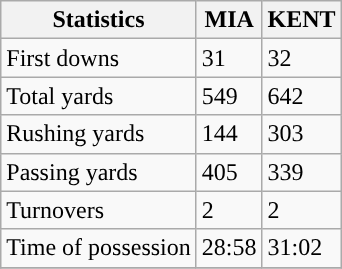<table class="wikitable">
<tr>
<th>Statistics</th>
<th>MIA</th>
<th>KENT</th>
</tr>
<tr>
<td>First downs</td>
<td>31</td>
<td>32</td>
</tr>
<tr>
<td>Total yards</td>
<td>549</td>
<td>642</td>
</tr>
<tr>
<td>Rushing yards</td>
<td>144</td>
<td>303</td>
</tr>
<tr>
<td>Passing yards</td>
<td>405</td>
<td>339</td>
</tr>
<tr>
<td>Turnovers</td>
<td>2</td>
<td>2</td>
</tr>
<tr>
<td>Time of possession</td>
<td>28:58</td>
<td>31:02</td>
</tr>
<tr>
</tr>
</table>
